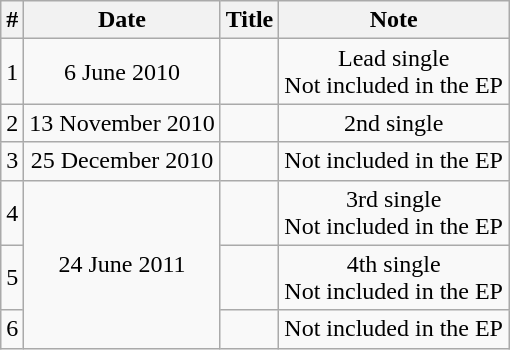<table class="wikitable">
<tr>
<th>#</th>
<th>Date</th>
<th>Title</th>
<th>Note</th>
</tr>
<tr align="center">
<td>1</td>
<td>6 June 2010</td>
<td></td>
<td>Lead single <br> Not included in the EP</td>
</tr>
<tr align="center">
<td>2</td>
<td>13 November 2010</td>
<td></td>
<td>2nd single</td>
</tr>
<tr align="center">
<td>3</td>
<td>25 December 2010</td>
<td></td>
<td>Not included in the EP</td>
</tr>
<tr align="center">
<td>4</td>
<td rowspan="3">24 June 2011</td>
<td></td>
<td>3rd single <br> Not included in the EP</td>
</tr>
<tr align="center">
<td>5</td>
<td></td>
<td>4th single <br> Not included in the EP</td>
</tr>
<tr align="center">
<td>6</td>
<td></td>
<td>Not included in the EP</td>
</tr>
</table>
